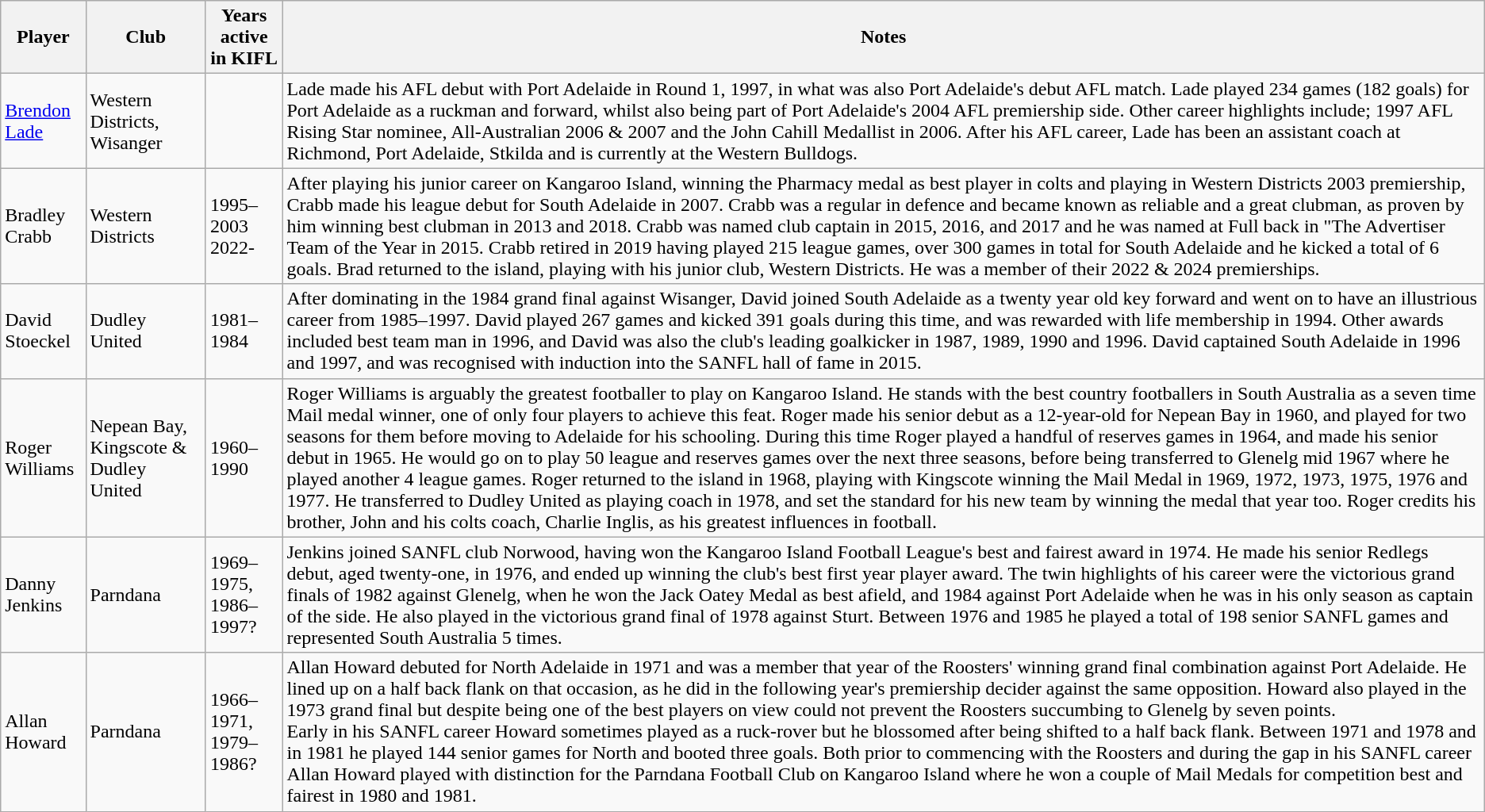<table class="wikitable sortable">
<tr>
<th>Player</th>
<th>Club</th>
<th>Years active in KIFL</th>
<th>Notes</th>
</tr>
<tr>
<td><a href='#'>Brendon Lade</a></td>
<td>Western Districts, Wisanger</td>
<td></td>
<td>Lade made his AFL debut with Port Adelaide in Round 1, 1997, in what was also Port Adelaide's debut AFL match. Lade played 234 games (182 goals) for Port Adelaide as a ruckman and forward, whilst also being part of Port Adelaide's 2004 AFL premiership side. Other career highlights include; 1997 AFL Rising Star nominee, All-Australian 2006 & 2007 and the John Cahill Medallist in 2006. After his AFL career, Lade has been an assistant coach at Richmond, Port Adelaide, Stkilda and is currently at the Western Bulldogs.</td>
</tr>
<tr>
<td>Bradley Crabb</td>
<td>Western Districts</td>
<td>1995–2003 2022-</td>
<td>After playing his junior career on Kangaroo Island, winning the Pharmacy medal as best player in colts and playing in Western Districts 2003 premiership, Crabb made his league debut for South Adelaide in 2007.  Crabb was a regular in defence and became known as reliable and a great clubman, as proven by him winning best clubman in 2013 and 2018.  Crabb was named club captain in 2015, 2016, and 2017 and he was named at Full back in "The Advertiser Team of the Year in 2015.  Crabb retired in 2019 having played 215 league games, over 300 games in total for South Adelaide and he kicked a total of 6 goals.  Brad returned to the island, playing with his junior club, Western Districts.  He was a member of their 2022 & 2024 premierships.</td>
</tr>
<tr>
<td>David Stoeckel</td>
<td>Dudley United</td>
<td>1981–1984</td>
<td>After dominating in the 1984 grand final against Wisanger, David joined South Adelaide as a twenty year old key forward and went on to have an illustrious career from 1985–1997.  David played 267 games and kicked 391 goals during this time, and was rewarded with life membership in 1994.  Other awards included best team man in 1996, and David was also the club's leading goalkicker in 1987, 1989, 1990 and 1996.  David captained South Adelaide in 1996 and 1997, and was recognised with induction into the SANFL hall of fame in 2015.</td>
</tr>
<tr>
<td>Roger Williams</td>
<td>Nepean Bay, Kingscote & Dudley United</td>
<td>1960–1990</td>
<td>Roger Williams is arguably the greatest footballer to play on Kangaroo Island.  He stands with the best country footballers in South Australia as a seven time Mail medal winner, one of only four players to achieve this feat.  Roger made his senior debut as a 12-year-old for Nepean Bay in 1960, and played for two seasons for them before moving to Adelaide for his schooling.  During this time Roger played a handful of reserves games in 1964, and made his senior debut in 1965.  He would go on to play 50 league and reserves games over the next three seasons, before being transferred to Glenelg mid 1967 where he played another 4 league games. Roger returned to the island in 1968, playing with Kingscote winning the Mail Medal in 1969, 1972, 1973, 1975, 1976 and 1977.  He transferred to Dudley United as playing coach in 1978, and set the standard for his new team by winning the medal that year too.  Roger credits his brother, John and his colts coach, Charlie Inglis, as his greatest influences in football.</td>
</tr>
<tr>
<td>Danny Jenkins</td>
<td>Parndana</td>
<td>1969–1975, 1986–1997?</td>
<td>Jenkins joined SANFL club Norwood, having won the Kangaroo Island Football League's best and fairest award in 1974. He made his senior Redlegs debut, aged twenty-one, in 1976, and ended up winning the club's best first year player award. The twin highlights of his career were the victorious grand finals of 1982 against Glenelg, when he won the Jack Oatey Medal as best afield, and 1984 against Port Adelaide when he was in his only season as captain of the side. He also played in the victorious grand final of 1978 against Sturt. Between 1976 and 1985 he played a total of 198 senior SANFL games and represented South Australia 5 times.</td>
</tr>
<tr>
<td>Allan Howard</td>
<td>Parndana</td>
<td>1966–1971, 1979–1986?</td>
<td>Allan Howard debuted for North Adelaide in 1971 and was a member that year of the Roosters' winning grand final combination against Port Adelaide. He lined up on a half back flank on that occasion, as he did in the following year's premiership decider against the same opposition. Howard also played in the 1973 grand final but despite being one of the best players on view could not prevent the Roosters succumbing to Glenelg by seven points.<br>Early in his SANFL career Howard sometimes played as a ruck-rover but he blossomed after being shifted to a half back flank. Between 1971 and 1978 and in 1981 he played 144 senior games for North and booted three goals.
Both prior to commencing with the Roosters and during the gap in his SANFL career Allan Howard played with distinction for the Parndana Football Club on Kangaroo Island where he won a couple of Mail Medals for competition best and fairest in 1980 and 1981.</td>
</tr>
</table>
